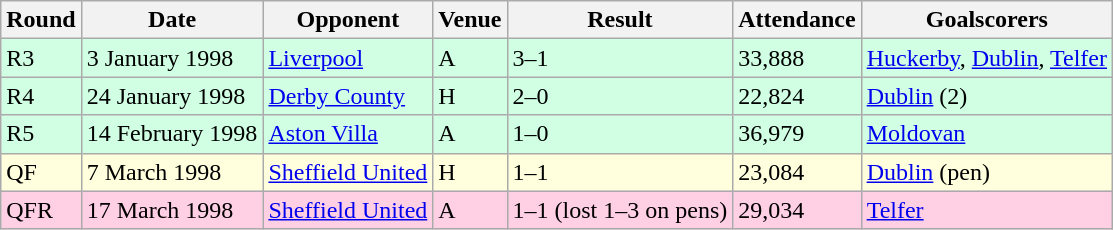<table class="wikitable">
<tr>
<th>Round</th>
<th>Date</th>
<th>Opponent</th>
<th>Venue</th>
<th>Result</th>
<th>Attendance</th>
<th>Goalscorers</th>
</tr>
<tr style="background-color: #d0ffe3;">
<td>R3</td>
<td>3 January 1998</td>
<td><a href='#'>Liverpool</a></td>
<td>A</td>
<td>3–1</td>
<td>33,888</td>
<td><a href='#'>Huckerby</a>, <a href='#'>Dublin</a>, <a href='#'>Telfer</a></td>
</tr>
<tr style="background-color: #d0ffe3;">
<td>R4</td>
<td>24 January 1998</td>
<td><a href='#'>Derby County</a></td>
<td>H</td>
<td>2–0</td>
<td>22,824</td>
<td><a href='#'>Dublin</a> (2)</td>
</tr>
<tr style="background-color: #d0ffe3;">
<td>R5</td>
<td>14 February 1998</td>
<td><a href='#'>Aston Villa</a></td>
<td>A</td>
<td>1–0</td>
<td>36,979</td>
<td><a href='#'>Moldovan</a></td>
</tr>
<tr style="background-color: #ffffdd;">
<td>QF</td>
<td>7 March 1998</td>
<td><a href='#'>Sheffield United</a></td>
<td>H</td>
<td>1–1</td>
<td>23,084</td>
<td><a href='#'>Dublin</a> (pen)</td>
</tr>
<tr style="background-color: #ffd0e3;">
<td>QFR</td>
<td>17 March 1998</td>
<td><a href='#'>Sheffield United</a></td>
<td>A</td>
<td>1–1 (lost 1–3 on pens)</td>
<td>29,034</td>
<td><a href='#'>Telfer</a></td>
</tr>
</table>
